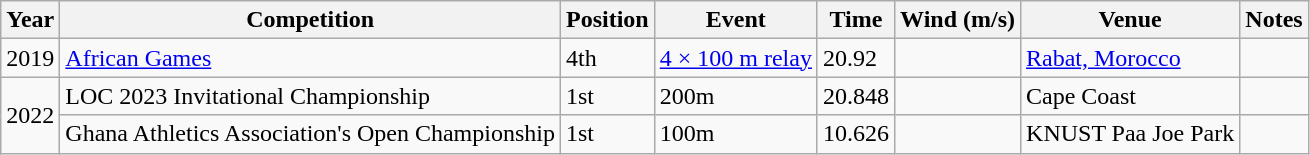<table class="wikitable sortable">
<tr>
<th>Year</th>
<th>Competition</th>
<th>Position</th>
<th>Event</th>
<th>Time</th>
<th>Wind (m/s)</th>
<th>Venue</th>
<th>Notes</th>
</tr>
<tr>
<td>2019</td>
<td><a href='#'>African Games</a></td>
<td>4th</td>
<td><a href='#'>4 × 100 m relay</a></td>
<td>20.92</td>
<td></td>
<td><a href='#'>Rabat, Morocco</a></td>
<td></td>
</tr>
<tr>
<td rowspan="3">2022</td>
<td>LOC 2023 Invitational Championship</td>
<td>1st</td>
<td>200m</td>
<td>20.848</td>
<td></td>
<td>Cape Coast</td>
<td></td>
</tr>
<tr>
<td>Ghana Athletics Association's Open Championship</td>
<td>1st</td>
<td>100m</td>
<td>10.626</td>
<td></td>
<td>KNUST Paa Joe Park</td>
<td></td>
</tr>
</table>
